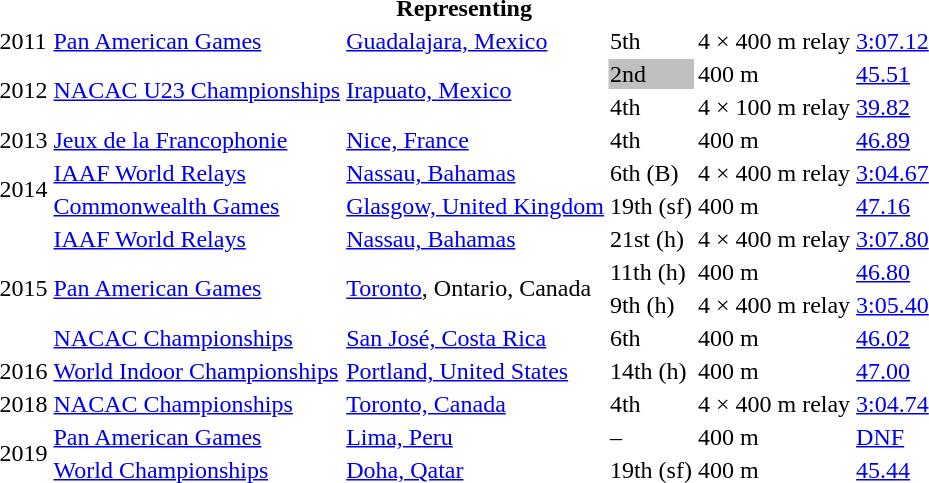<table>
<tr>
<th colspan="6">Representing </th>
</tr>
<tr>
<td>2011</td>
<td><a href='#'>Pan American Games</a></td>
<td><a href='#'>Guadalajara, Mexico</a></td>
<td>5th</td>
<td>4 × 400 m relay</td>
<td><a href='#'>3:07.12</a></td>
</tr>
<tr>
<td rowspan=2>2012</td>
<td rowspan=2><a href='#'>NACAC U23 Championships</a></td>
<td rowspan=2><a href='#'>Irapuato, Mexico</a></td>
<td bgcolor=silver>2nd</td>
<td>400 m</td>
<td><a href='#'>45.51</a></td>
</tr>
<tr>
<td>4th</td>
<td>4 × 100 m relay</td>
<td><a href='#'>39.82</a></td>
</tr>
<tr>
<td>2013</td>
<td><a href='#'>Jeux de la Francophonie</a></td>
<td><a href='#'>Nice, France</a></td>
<td>4th</td>
<td>400 m</td>
<td><a href='#'>46.89</a></td>
</tr>
<tr>
<td rowspan=2>2014</td>
<td><a href='#'>IAAF World Relays</a></td>
<td><a href='#'>Nassau, Bahamas</a></td>
<td>6th (B)</td>
<td>4 × 400 m relay</td>
<td><a href='#'>3:04.67</a></td>
</tr>
<tr>
<td><a href='#'>Commonwealth Games</a></td>
<td><a href='#'>Glasgow, United Kingdom</a></td>
<td>19th (sf)</td>
<td>400 m</td>
<td><a href='#'>47.16</a></td>
</tr>
<tr>
<td rowspan=4>2015</td>
<td><a href='#'>IAAF World Relays</a></td>
<td><a href='#'>Nassau, Bahamas</a></td>
<td>21st (h)</td>
<td>4 × 400 m relay</td>
<td><a href='#'>3:07.80</a></td>
</tr>
<tr>
<td rowspan=2><a href='#'>Pan American Games</a></td>
<td rowspan=2><a href='#'>Toronto</a>, Ontario, Canada</td>
<td>11th (h)</td>
<td>400 m</td>
<td><a href='#'>46.80</a></td>
</tr>
<tr>
<td>9th (h)</td>
<td>4 × 400 m relay</td>
<td><a href='#'>3:05.40</a></td>
</tr>
<tr>
<td><a href='#'>NACAC Championships</a></td>
<td><a href='#'>San José, Costa Rica</a></td>
<td>6th</td>
<td>400 m</td>
<td><a href='#'>46.02</a></td>
</tr>
<tr>
<td>2016</td>
<td><a href='#'>World Indoor Championships</a></td>
<td><a href='#'>Portland, United States</a></td>
<td>14th (h)</td>
<td>400 m</td>
<td><a href='#'>47.00</a></td>
</tr>
<tr>
<td>2018</td>
<td><a href='#'>NACAC Championships</a></td>
<td><a href='#'>Toronto, Canada</a></td>
<td>4th</td>
<td>4 × 400 m relay</td>
<td><a href='#'>3:04.74</a></td>
</tr>
<tr>
<td rowspan=2>2019</td>
<td><a href='#'>Pan American Games</a></td>
<td><a href='#'>Lima, Peru</a></td>
<td>–</td>
<td>400 m</td>
<td><a href='#'>DNF</a></td>
</tr>
<tr>
<td><a href='#'>World Championships</a></td>
<td><a href='#'>Doha, Qatar</a></td>
<td>19th (sf)</td>
<td>400 m</td>
<td><a href='#'>45.44</a></td>
</tr>
</table>
